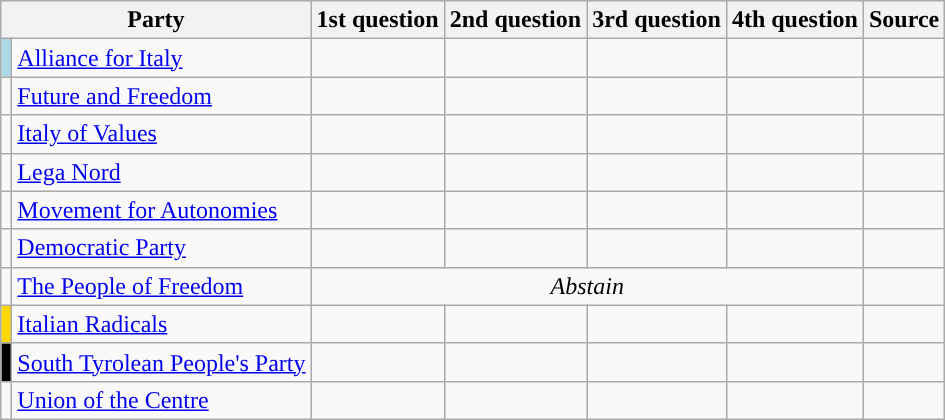<table class="wikitable">
<tr>
<th colspan=2>Party</th>
<th>1st question</th>
<th>2nd question</th>
<th>3rd question</th>
<th>4th question</th>
<th>Source</th>
</tr>
<tr>
<td bgcolor="lightblue"></td>
<td><a href='#'>Alliance for Italy</a></td>
<td></td>
<td></td>
<td></td>
<td></td>
<td></td>
</tr>
<tr>
<td></td>
<td><a href='#'>Future and Freedom</a></td>
<td></td>
<td></td>
<td></td>
<td></td>
<td></td>
</tr>
<tr>
<td></td>
<td><a href='#'>Italy of Values</a></td>
<td></td>
<td></td>
<td></td>
<td></td>
<td></td>
</tr>
<tr>
<td></td>
<td><a href='#'>Lega Nord</a></td>
<td></td>
<td></td>
<td></td>
<td></td>
<td></td>
</tr>
<tr>
<td></td>
<td><a href='#'>Movement for Autonomies</a></td>
<td></td>
<td></td>
<td></td>
<td></td>
<td></td>
</tr>
<tr>
<td></td>
<td><a href='#'>Democratic Party</a></td>
<td></td>
<td></td>
<td></td>
<td></td>
<td></td>
</tr>
<tr>
<td></td>
<td><a href='#'>The People of Freedom</a></td>
<td colspan="4" style="text-align: center;"><em>Abstain</em></td>
<td></td>
</tr>
<tr>
<td bgcolor="gold"></td>
<td><a href='#'>Italian Radicals</a></td>
<td></td>
<td></td>
<td></td>
<td></td>
<td></td>
</tr>
<tr>
<td bgcolor="black"></td>
<td><a href='#'>South Tyrolean People's Party</a></td>
<td></td>
<td></td>
<td></td>
<td></td>
<td></td>
</tr>
<tr>
<td></td>
<td><a href='#'>Union of the Centre</a></td>
<td></td>
<td></td>
<td></td>
<td></td>
<td></td>
</tr>
</table>
